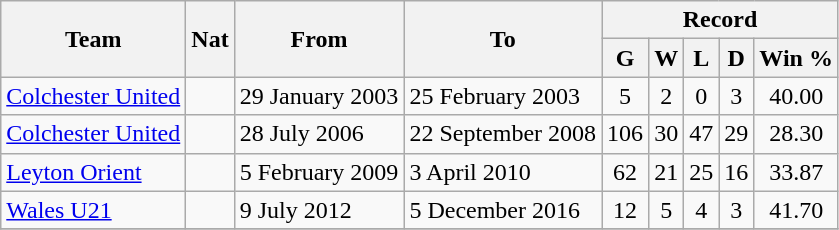<table class="wikitable" style="text-align: center">
<tr>
<th rowspan=2>Team</th>
<th rowspan=2>Nat</th>
<th rowspan=2>From</th>
<th rowspan=2>To</th>
<th colspan=5>Record</th>
</tr>
<tr>
<th>G</th>
<th>W</th>
<th>L</th>
<th>D</th>
<th>Win %</th>
</tr>
<tr>
<td align=left><a href='#'>Colchester United</a></td>
<td></td>
<td align=left>29 January 2003</td>
<td align=left>25 February 2003</td>
<td>5</td>
<td>2</td>
<td>0</td>
<td>3</td>
<td>40.00</td>
</tr>
<tr>
<td align=left><a href='#'>Colchester United</a></td>
<td></td>
<td align=left>28 July 2006</td>
<td align=left>22 September 2008</td>
<td>106</td>
<td>30</td>
<td>47</td>
<td>29</td>
<td>28.30</td>
</tr>
<tr>
<td align=left><a href='#'>Leyton Orient</a></td>
<td></td>
<td align=left>5 February 2009</td>
<td align=left>3 April 2010</td>
<td>62</td>
<td>21</td>
<td>25</td>
<td>16</td>
<td>33.87</td>
</tr>
<tr>
<td align=left><a href='#'>Wales U21</a></td>
<td></td>
<td align=left>9 July 2012</td>
<td align=left>5 December 2016</td>
<td>12</td>
<td>5</td>
<td>4</td>
<td>3</td>
<td>41.70</td>
</tr>
<tr>
</tr>
</table>
